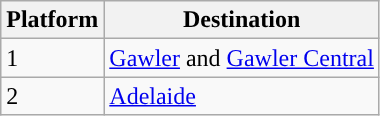<table class="wikitable">
<tr>
<th>Platform</th>
<th>Destination</th>
</tr>
<tr>
<td style="background:#"><span>1</span></td>
<td><a href='#'>Gawler</a> and <a href='#'>Gawler Central</a></td>
</tr>
<tr>
<td style="background:#"><span>2</span></td>
<td><a href='#'>Adelaide</a></td>
</tr>
</table>
